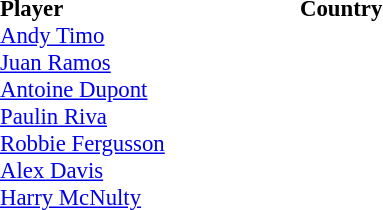<table style="font-size: 95%" cellspacing="0" cellpadding="0">
<tr>
<th style="width:200px;" align="left">Player</th>
<th style="width:150px;" align="left">Country</th>
</tr>
<tr>
<td><a href='#'>Andy Timo</a></td>
<td></td>
</tr>
<tr>
<td><a href='#'>Juan Ramos</a></td>
<td></td>
</tr>
<tr>
<td><a href='#'>Antoine Dupont</a></td>
<td></td>
</tr>
<tr>
<td><a href='#'>Paulin Riva</a></td>
<td></td>
</tr>
<tr>
<td><a href='#'>Robbie Fergusson</a></td>
<td></td>
</tr>
<tr>
<td><a href='#'>Alex Davis</a></td>
<td></td>
</tr>
<tr>
<td><a href='#'>Harry McNulty</a></td>
<td></td>
</tr>
</table>
